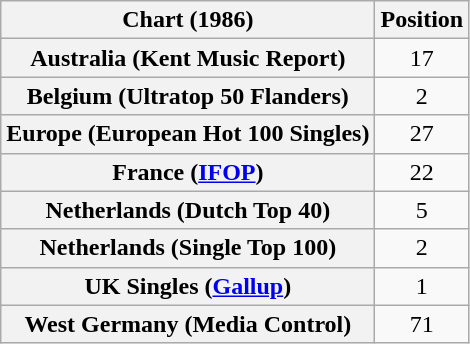<table class="wikitable sortable plainrowheaders" style="text-align:center">
<tr>
<th scope="col">Chart (1986)</th>
<th scope="col">Position</th>
</tr>
<tr>
<th scope="row">Australia (Kent Music Report)</th>
<td>17</td>
</tr>
<tr>
<th scope="row">Belgium (Ultratop 50 Flanders)</th>
<td>2</td>
</tr>
<tr>
<th scope="row">Europe (European Hot 100 Singles)</th>
<td>27</td>
</tr>
<tr>
<th scope="row">France (<a href='#'>IFOP</a>)</th>
<td>22</td>
</tr>
<tr>
<th scope="row">Netherlands (Dutch Top 40)</th>
<td>5</td>
</tr>
<tr>
<th scope="row">Netherlands (Single Top 100)</th>
<td>2</td>
</tr>
<tr>
<th scope="row">UK Singles (<a href='#'>Gallup</a>)</th>
<td>1</td>
</tr>
<tr>
<th scope="row">West Germany (Media Control)</th>
<td>71</td>
</tr>
</table>
